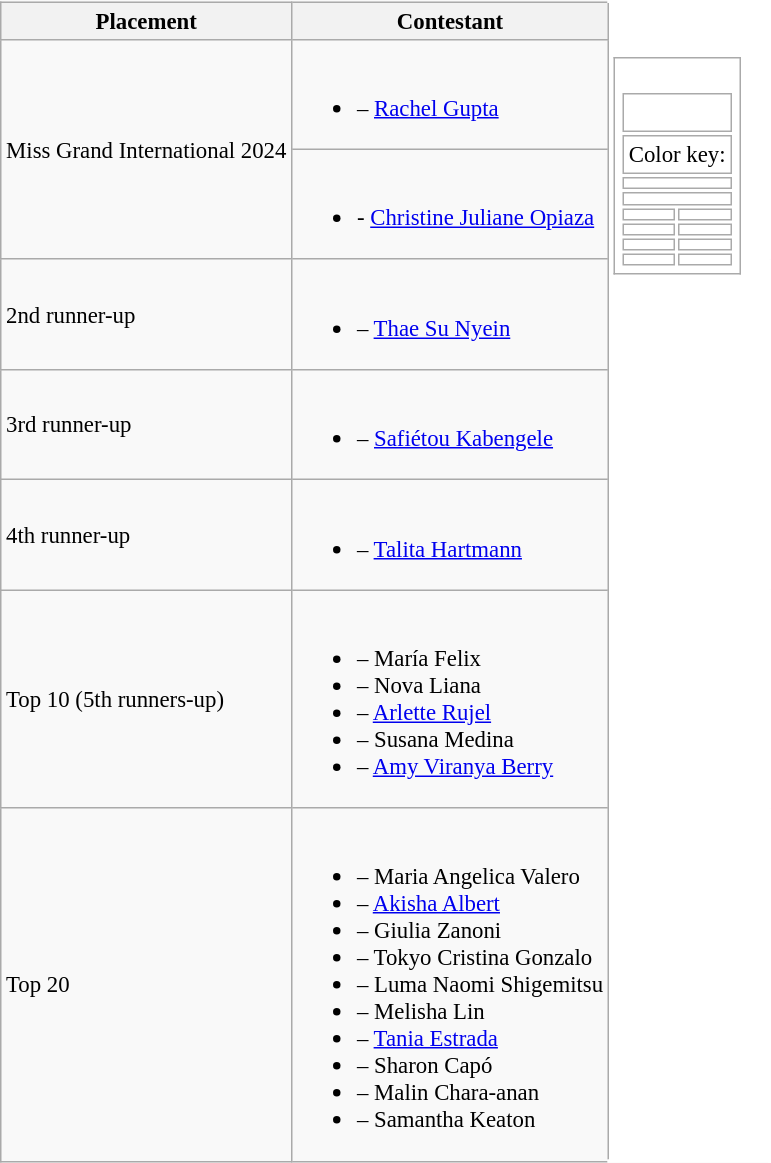<table class="wikitable sortable" style="font-size: 95%;">
<tr>
<th>Placement</th>
<th>Contestant</th>
<td rowspan="8" style="border-bottom:2px solid #FFFFFF; border-top:2px solid #FFFFFF; border-right:2px solid #FFFFFF; ; vertical-align: top;" bgcolor="FFFFFF"><br><table class="wikitable floatright" style="background: none; color: inherit;">
<tr>
<td><br><table class="floatright">
<tr>
<td colspan=2><br>





</td>
</tr>
<tr>
<td colspan=2>Color key:</td>
</tr>
<tr>
<td colspan=2></td>
</tr>
<tr>
<td colspan=2></td>
</tr>
<tr>
<td></td>
<td></td>
</tr>
<tr>
<td></td>
<td></td>
</tr>
<tr>
<td></td>
<td></td>
</tr>
<tr>
<td></td>
<td></td>
</tr>
</table>
</td>
</tr>
</table>
</td>
</tr>
<tr>
<td align=center rowspan=2>Miss Grand International 2024</td>
<td><br><ul><li> – <a href='#'>Rachel Gupta</a> </li></ul></td>
</tr>
<tr>
<td><br><ul><li> - <a href='#'>Christine Juliane Opiaza</a> </li></ul></td>
</tr>
<tr>
<td>2nd runner-up</td>
<td><br><ul><li> – <a href='#'>Thae Su Nyein</a> </li></ul></td>
</tr>
<tr>
<td>3rd runner-up</td>
<td><br><ul><li> – <a href='#'>Safiétou Kabengele</a></li></ul></td>
</tr>
<tr>
<td>4th runner-up</td>
<td><br><ul><li> – <a href='#'>Talita Hartmann</a></li></ul></td>
</tr>
<tr>
<td>Top 10 (5th runners-up)</td>
<td><br><ul><li> – María Felix</li><li> – Nova Liana</li><li> – <a href='#'>Arlette Rujel</a></li><li> – Susana Medina</li><li> – <a href='#'>Amy Viranya Berry</a></li></ul></td>
</tr>
<tr>
<td>Top 20</td>
<td><br><ul><li> – Maria Angelica Valero</li><li> – <a href='#'>Akisha Albert</a></li><li> – Giulia Zanoni</li><li> – Tokyo Cristina Gonzalo</li><li> – Luma Naomi Shigemitsu</li><li> – Melisha Lin</li><li> – <a href='#'>Tania Estrada</a></li><li> – Sharon Capó</li><li> – Malin Chara-anan</li><li> – Samantha Keaton</li></ul></td>
</tr>
</table>
